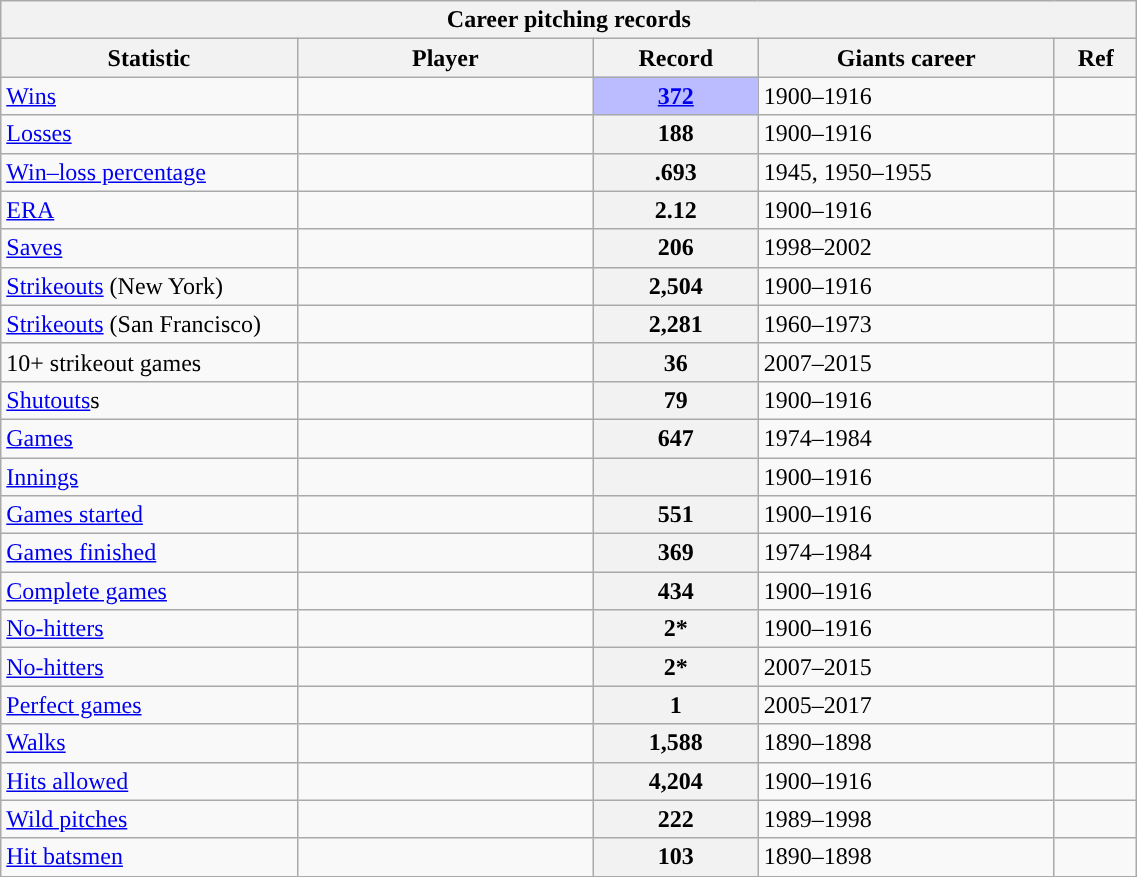<table class="wikitable sortable" style="text-align:left" width="60%">
<tr>
<th colspan=5>Career pitching records</th>
</tr>
<tr>
<th scope="col" width=18%>Statistic</th>
<th scope="col" width=18%>Player</th>
<th scope="col" width=10% class="unsortable">Record</th>
<th scope="col" width=18%>Giants career</th>
<th scope="col" width=5% class="unsortable">Ref</th>
</tr>
<tr>
<td><a href='#'>Wins</a></td>
<td></td>
<th scope="row" style="background-color:#bbbbff"><a href='#'>372</a></th>
<td>1900–1916</td>
<td></td>
</tr>
<tr>
<td><a href='#'>Losses</a></td>
<td></td>
<th scope="row">188</th>
<td>1900–1916</td>
<td></td>
</tr>
<tr>
<td><a href='#'>Win–loss percentage</a></td>
<td></td>
<th scope="row">.693</th>
<td>1945, 1950–1955</td>
<td></td>
</tr>
<tr>
<td><a href='#'>ERA</a></td>
<td></td>
<th scope="row">2.12</th>
<td>1900–1916</td>
<td></td>
</tr>
<tr>
<td><a href='#'>Saves</a></td>
<td></td>
<th scope="row">206</th>
<td>1998–2002</td>
<td></td>
</tr>
<tr>
<td><a href='#'>Strikeouts</a> (New York)</td>
<td></td>
<th scope="row">2,504</th>
<td>1900–1916</td>
<td></td>
</tr>
<tr>
<td><a href='#'>Strikeouts</a> (San Francisco)</td>
<td></td>
<th scope="row">2,281</th>
<td>1960–1973</td>
<td></td>
</tr>
<tr>
<td>10+ strikeout games</td>
<td></td>
<th scope="row">36</th>
<td>2007–2015</td>
<td></td>
</tr>
<tr>
<td><a href='#'>Shutouts</a>s</td>
<td></td>
<th scope="row">79</th>
<td>1900–1916</td>
<td></td>
</tr>
<tr>
<td><a href='#'>Games</a></td>
<td></td>
<th scope="row">647</th>
<td>1974–1984</td>
<td></td>
</tr>
<tr>
<td><a href='#'>Innings</a></td>
<td></td>
<th scope="row"></th>
<td>1900–1916</td>
<td></td>
</tr>
<tr>
<td><a href='#'>Games started</a></td>
<td></td>
<th scope="row">551</th>
<td>1900–1916</td>
<td></td>
</tr>
<tr>
<td><a href='#'>Games finished</a></td>
<td></td>
<th scope="row">369</th>
<td>1974–1984</td>
<td></td>
</tr>
<tr>
<td><a href='#'>Complete games</a></td>
<td></td>
<th scope="row">434</th>
<td>1900–1916</td>
<td></td>
</tr>
<tr>
<td><a href='#'>No-hitters</a></td>
<td></td>
<th scope="row">2*</th>
<td>1900–1916</td>
<td></td>
</tr>
<tr>
<td><a href='#'>No-hitters</a></td>
<td></td>
<th scope="row">2*</th>
<td>2007–2015</td>
<td></td>
</tr>
<tr>
<td><a href='#'>Perfect games</a></td>
<td></td>
<th scope="row">1</th>
<td>2005–2017</td>
<td></td>
</tr>
<tr>
<td><a href='#'>Walks</a></td>
<td></td>
<th scope="row">1,588</th>
<td>1890–1898</td>
<td></td>
</tr>
<tr>
<td><a href='#'>Hits allowed</a></td>
<td></td>
<th scope="row">4,204</th>
<td>1900–1916</td>
<td></td>
</tr>
<tr>
<td><a href='#'>Wild pitches</a></td>
<td></td>
<th scope="row">222</th>
<td>1989–1998</td>
<td></td>
</tr>
<tr>
<td><a href='#'>Hit batsmen</a></td>
<td></td>
<th scope="row">103</th>
<td>1890–1898</td>
<td></td>
</tr>
</table>
